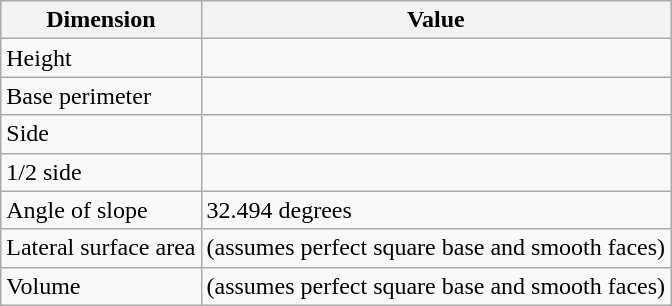<table class="wikitable">
<tr>
<th>Dimension</th>
<th>Value</th>
</tr>
<tr>
<td>Height</td>
<td></td>
</tr>
<tr>
<td>Base perimeter</td>
<td></td>
</tr>
<tr>
<td>Side</td>
<td></td>
</tr>
<tr>
<td>1/2 side</td>
<td></td>
</tr>
<tr>
<td>Angle of slope</td>
<td>32.494 degrees</td>
</tr>
<tr>
<td>Lateral surface area</td>
<td> (assumes perfect square base and smooth faces)</td>
</tr>
<tr>
<td>Volume</td>
<td> (assumes perfect square base and smooth faces)</td>
</tr>
</table>
